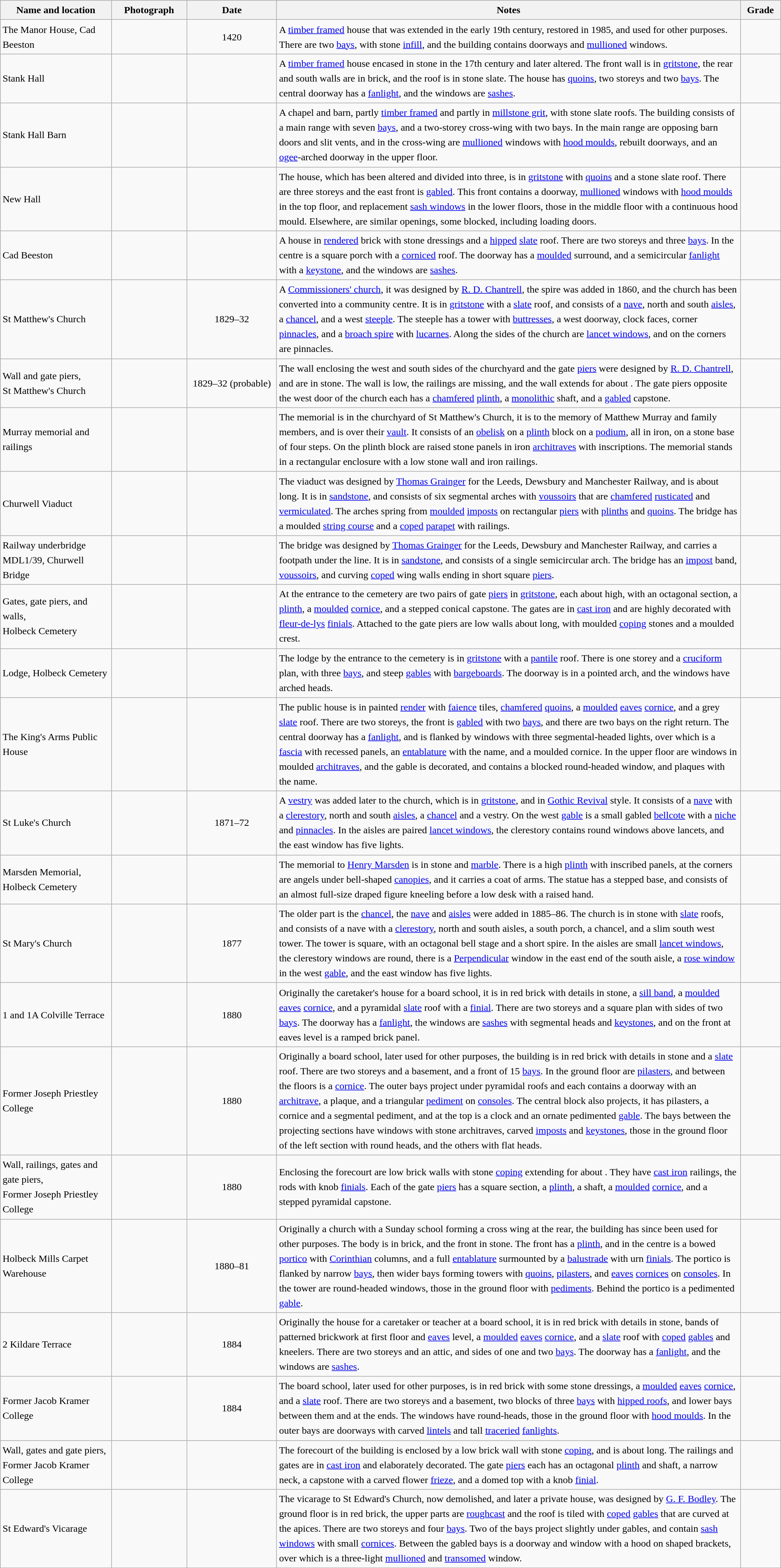<table class="wikitable sortable plainrowheaders" style="width:100%; border:0; text-align:left; line-height:150%;">
<tr>
<th scope="col"  style="width:150px">Name and location</th>
<th scope="col"  style="width:100px" class="unsortable">Photograph</th>
<th scope="col"  style="width:120px">Date</th>
<th scope="col"  style="width:650px" class="unsortable">Notes</th>
<th scope="col"  style="width:50px">Grade</th>
</tr>
<tr>
<td>The Manor House, Cad Beeston<br><small></small></td>
<td></td>
<td align="center">1420</td>
<td>A <a href='#'>timber framed</a> house that was extended in the early 19th century, restored in 1985, and used for other purposes.  There are two <a href='#'>bays</a>, with stone <a href='#'>infill</a>, and the building contains doorways and <a href='#'>mullioned</a> windows.</td>
<td align="center" ></td>
</tr>
<tr>
<td>Stank Hall<br><small></small></td>
<td></td>
<td align="center"></td>
<td>A <a href='#'>timber framed</a> house encased in stone in the 17th century and later altered.  The front wall is in <a href='#'>gritstone</a>, the rear and south walls are in brick, and the roof is in stone slate.  The house has <a href='#'>quoins</a>, two storeys and two <a href='#'>bays</a>.  The central doorway has a <a href='#'>fanlight</a>, and the windows are <a href='#'>sashes</a>.</td>
<td align="center" ></td>
</tr>
<tr>
<td>Stank Hall Barn<br><small></small></td>
<td></td>
<td align="center"></td>
<td>A chapel and barn, partly <a href='#'>timber framed</a> and partly in <a href='#'>millstone grit</a>, with stone slate roofs.  The building consists of a main range with seven <a href='#'>bays</a>, and a two-storey cross-wing with two bays.  In the main range are opposing barn doors and slit vents, and in the cross-wing are <a href='#'>mullioned</a> windows with <a href='#'>hood moulds</a>, rebuilt doorways, and an <a href='#'>ogee</a>-arched doorway in the upper floor.</td>
<td align="center" ></td>
</tr>
<tr>
<td>New Hall<br><small></small></td>
<td></td>
<td align="center"></td>
<td>The house, which has been altered and divided into three, is in <a href='#'>gritstone</a> with <a href='#'>quoins</a> and a stone slate roof.  There are three storeys and the east front is <a href='#'>gabled</a>.  This front contains a doorway, <a href='#'>mullioned</a> windows with <a href='#'>hood moulds</a> in the top floor, and replacement <a href='#'>sash windows</a> in the lower floors, those in the middle floor with a continuous hood mould.  Elsewhere, are similar openings, some blocked, including loading doors.</td>
<td align="center" ></td>
</tr>
<tr>
<td>Cad Beeston<br><small></small></td>
<td></td>
<td align="center"></td>
<td>A house in <a href='#'>rendered</a> brick with stone dressings and a <a href='#'>hipped</a> <a href='#'>slate</a> roof.  There are two storeys and three <a href='#'>bays</a>.  In the centre is a square porch with a <a href='#'>corniced</a> roof.  The doorway has a <a href='#'>moulded</a> surround, and a semicircular <a href='#'>fanlight</a> with a <a href='#'>keystone</a>, and the windows are <a href='#'>sashes</a>.</td>
<td align="center" ></td>
</tr>
<tr>
<td>St Matthew's Church<br><small></small></td>
<td></td>
<td align="center">1829–32</td>
<td>A <a href='#'>Commissioners' church</a>, it was designed by <a href='#'>R. D. Chantrell</a>, the spire was added in 1860, and the church has been converted into a community centre.  It is in <a href='#'>gritstone</a> with a <a href='#'>slate</a> roof, and consists of a <a href='#'>nave</a>, north and south <a href='#'>aisles</a>, a <a href='#'>chancel</a>, and a west <a href='#'>steeple</a>.  The steeple has a tower with <a href='#'>buttresses</a>, a west doorway, clock faces, corner <a href='#'>pinnacles</a>, and a <a href='#'>broach spire</a> with <a href='#'>lucarnes</a>.  Along the sides of the church are <a href='#'>lancet windows</a>, and on the corners are pinnacles.</td>
<td align="center" ></td>
</tr>
<tr>
<td>Wall and gate piers,<br>St Matthew's Church<br><small></small></td>
<td></td>
<td align="center">1829–32 (probable)</td>
<td>The wall enclosing the west and south sides of the churchyard and the gate <a href='#'>piers</a> were designed by <a href='#'>R. D. Chantrell</a>, and are in stone.  The wall is low, the railings are missing, and the wall extends for about .  The gate piers opposite the west door of the church each has a <a href='#'>chamfered</a> <a href='#'>plinth</a>, a <a href='#'>monolithic</a> shaft, and a <a href='#'>gabled</a> capstone.</td>
<td align="center" ></td>
</tr>
<tr>
<td>Murray memorial and railings<br><small></small></td>
<td></td>
<td align="center"></td>
<td>The memorial is in the churchyard of St Matthew's Church, it is to the memory of Matthew Murray and family members, and is over their <a href='#'>vault</a>.  It consists of an <a href='#'>obelisk</a> on a <a href='#'>plinth</a> block on a <a href='#'>podium</a>, all in iron, on a stone base of four steps.  On the plinth block are raised stone panels in iron <a href='#'>architraves</a> with inscriptions.  The memorial stands in a rectangular enclosure with a low stone wall and iron railings.</td>
<td align="center" ></td>
</tr>
<tr>
<td>Churwell Viaduct<br><small></small></td>
<td></td>
<td align="center"></td>
<td>The viaduct was designed by <a href='#'>Thomas Grainger</a> for the Leeds, Dewsbury and Manchester Railway, and is about  long.  It is in <a href='#'>sandstone</a>, and consists of six segmental arches with <a href='#'>voussoirs</a> that are <a href='#'>chamfered</a> <a href='#'>rusticated</a> and <a href='#'>vermiculated</a>.  The arches spring from <a href='#'>moulded</a> <a href='#'>imposts</a> on rectangular <a href='#'>piers</a> with <a href='#'>plinths</a> and <a href='#'>quoins</a>.  The bridge has a moulded <a href='#'>string course</a> and a <a href='#'>coped</a> <a href='#'>parapet</a> with railings.</td>
<td align="center" ></td>
</tr>
<tr>
<td>Railway underbridge MDL1/39, Churwell Bridge<br><small></small></td>
<td></td>
<td align="center"></td>
<td>The bridge was designed by <a href='#'>Thomas Grainger</a> for the Leeds, Dewsbury and Manchester Railway, and carries a footpath under the line.   It is in <a href='#'>sandstone</a>, and consists of a single semicircular arch.  The bridge has an <a href='#'>impost</a> band, <a href='#'>voussoirs</a>, and curving <a href='#'>coped</a> wing walls ending in short square <a href='#'>piers</a>.</td>
<td align="center" ></td>
</tr>
<tr>
<td>Gates, gate piers, and walls,<br>Holbeck Cemetery<br><small></small></td>
<td></td>
<td align="center"></td>
<td>At the entrance to the cemetery are two pairs of gate <a href='#'>piers</a> in <a href='#'>gritstone</a>, each about  high, with an octagonal section, a <a href='#'>plinth</a>, a <a href='#'>moulded</a> <a href='#'>cornice</a>, and a stepped conical capstone.  The gates are in <a href='#'>cast iron</a> and are highly decorated with <a href='#'>fleur-de-lys</a> <a href='#'>finials</a>.  Attached to the gate piers are low walls about  long, with moulded <a href='#'>coping</a> stones and a moulded crest.</td>
<td align="center" ></td>
</tr>
<tr>
<td>Lodge, Holbeck Cemetery<br><small></small></td>
<td></td>
<td align="center"></td>
<td>The lodge by the entrance to the cemetery is in <a href='#'>gritstone</a> with a <a href='#'>pantile</a> roof.  There is one storey and a <a href='#'>cruciform</a> plan, with three <a href='#'>bays</a>, and steep <a href='#'>gables</a> with <a href='#'>bargeboards</a>.  The doorway is in a pointed arch, and the windows have arched heads.</td>
<td align="center" ></td>
</tr>
<tr>
<td>The King's Arms Public House<br><small></small></td>
<td></td>
<td align="center"></td>
<td>The public house is in painted <a href='#'>render</a> with <a href='#'>faience</a> tiles, <a href='#'>chamfered</a> <a href='#'>quoins</a>, a <a href='#'>moulded</a> <a href='#'>eaves</a> <a href='#'>cornice</a>, and a grey <a href='#'>slate</a> roof.  There are two storeys, the front is <a href='#'>gabled</a> with two <a href='#'>bays</a>, and there are two bays on the right return.  The central doorway has a <a href='#'>fanlight</a>, and is flanked by windows with three segmental-headed lights, over which is a <a href='#'>fascia</a> with recessed panels, an <a href='#'>entablature</a> with the name, and a moulded cornice.  In the upper floor are windows in moulded <a href='#'>architraves</a>, and the gable is decorated, and contains a blocked round-headed window, and plaques with the name.</td>
<td align="center" ></td>
</tr>
<tr>
<td>St Luke's Church<br><small></small></td>
<td></td>
<td align="center">1871–72</td>
<td>A <a href='#'>vestry</a> was added later to the church, which is in <a href='#'>gritstone</a>, and in <a href='#'>Gothic Revival</a> style. It consists of a <a href='#'>nave</a> with a <a href='#'>clerestory</a>, north and south <a href='#'>aisles</a>, a <a href='#'>chancel</a> and a vestry.  On the west <a href='#'>gable</a> is a small gabled <a href='#'>bellcote</a> with a <a href='#'>niche</a> and <a href='#'>pinnacles</a>.  In the aisles are paired <a href='#'>lancet windows</a>, the clerestory contains round windows above lancets, and the east window has five lights.</td>
<td align="center" ></td>
</tr>
<tr>
<td>Marsden Memorial, Holbeck Cemetery<br><small></small></td>
<td></td>
<td align="center"></td>
<td>The memorial to <a href='#'>Henry Marsden</a> is in stone and <a href='#'>marble</a>. There is a high <a href='#'>plinth</a> with inscribed panels, at the corners are angels under bell-shaped <a href='#'>canopies</a>, and it carries a coat of arms.  The statue has a stepped base, and consists of an almost full-size draped figure kneeling before a low desk with a raised hand.</td>
<td align="center" ></td>
</tr>
<tr>
<td>St Mary's Church<br><small></small></td>
<td></td>
<td align="center">1877</td>
<td>The older part is the <a href='#'>chancel</a>, the <a href='#'>nave</a> and <a href='#'>aisles</a> were added in 1885–86.  The church is in stone with <a href='#'>slate</a> roofs, and consists of a nave with a <a href='#'>clerestory</a>, north and south aisles, a south porch, a chancel, and a slim south west tower.  The tower is square, with an octagonal bell stage and a short spire.  In the aisles are small <a href='#'>lancet windows</a>, the clerestory windows are round, there is a <a href='#'>Perpendicular</a> window in the east end of the south aisle, a <a href='#'>rose window</a> in the west <a href='#'>gable</a>, and the east window has five lights.</td>
<td align="center" ></td>
</tr>
<tr>
<td>1 and 1A Colville Terrace<br><small></small></td>
<td></td>
<td align="center">1880</td>
<td>Originally the caretaker's house for a board school, it is in red brick with details in stone, a <a href='#'>sill band</a>, a <a href='#'>moulded</a> <a href='#'>eaves</a> <a href='#'>cornice</a>, and a pyramidal <a href='#'>slate</a> roof with a <a href='#'>finial</a>.  There are two storeys and a square plan with sides of two <a href='#'>bays</a>.  The doorway has a <a href='#'>fanlight</a>, the windows are <a href='#'>sashes</a> with segmental heads and <a href='#'>keystones</a>, and on the front at eaves level is a ramped brick panel.</td>
<td align="center" ></td>
</tr>
<tr>
<td>Former Joseph Priestley College<br><small></small></td>
<td></td>
<td align="center">1880</td>
<td>Originally a board school, later used for other purposes, the building is in red brick with details in stone and a <a href='#'>slate</a> roof.  There are two storeys and a basement, and a front of 15 <a href='#'>bays</a>.  In the ground floor are <a href='#'>pilasters</a>, and  between the floors is a <a href='#'>cornice</a>.   The outer bays project under pyramidal roofs and each contains a doorway with an <a href='#'>architrave</a>, a plaque, and a triangular <a href='#'>pediment</a> on <a href='#'>consoles</a>.  The central block also projects, it has pilasters, a cornice and a segmental pediment, and at the top is a clock and an ornate pedimented <a href='#'>gable</a>. The bays between the projecting sections have windows with stone architraves, carved <a href='#'>imposts</a> and <a href='#'>keystones</a>, those in the ground floor of the left section with round heads, and the others with flat heads.</td>
<td align="center" ></td>
</tr>
<tr>
<td>Wall, railings, gates and gate piers,<br>Former Joseph Priestley College<br><small></small></td>
<td></td>
<td align="center">1880</td>
<td>Enclosing the forecourt are low brick walls with stone <a href='#'>coping</a> extending for about .  They have <a href='#'>cast iron</a> railings, the rods with knob <a href='#'>finials</a>.  Each of the gate <a href='#'>piers</a> has a square section, a <a href='#'>plinth</a>, a shaft, a <a href='#'>moulded</a> <a href='#'>cornice</a>, and a stepped pyramidal capstone.</td>
<td align="center" ></td>
</tr>
<tr>
<td>Holbeck Mills Carpet Warehouse<br><small></small></td>
<td></td>
<td align="center">1880–81</td>
<td>Originally a church with a Sunday school forming a cross wing at the rear, the building has since been used for other purposes.  The body is in brick, and the front in stone.  The front has a <a href='#'>plinth</a>, and in the centre is a bowed <a href='#'>portico</a> with <a href='#'>Corinthian</a> columns, and a full <a href='#'>entablature</a> surmounted by a <a href='#'>balustrade</a> with urn <a href='#'>finials</a>.  The portico is flanked by narrow <a href='#'>bays</a>, then wider bays forming towers with <a href='#'>quoins</a>, <a href='#'>pilasters</a>, and <a href='#'>eaves</a> <a href='#'>cornices</a> on <a href='#'>consoles</a>.  In the tower are round-headed windows, those in the ground floor with <a href='#'>pediments</a>.  Behind the portico is a pedimented <a href='#'>gable</a>.</td>
<td align="center" ></td>
</tr>
<tr>
<td>2 Kildare Terrace<br><small></small></td>
<td></td>
<td align="center">1884</td>
<td>Originally the house for a caretaker or teacher at a board school, it is in red brick with details in stone, bands of patterned brickwork at first floor and <a href='#'>eaves</a> level, a <a href='#'>moulded</a> <a href='#'>eaves</a> <a href='#'>cornice</a>, and a <a href='#'>slate</a> roof with <a href='#'>coped</a> <a href='#'>gables</a> and kneelers.  There are two storeys and an attic, and sides of one and two <a href='#'>bays</a>.  The doorway has a <a href='#'>fanlight</a>, and the windows are <a href='#'>sashes</a>.</td>
<td align="center" ></td>
</tr>
<tr>
<td>Former Jacob Kramer College<br><small></small></td>
<td></td>
<td align="center">1884</td>
<td>The board school, later used for other purposes, is in red brick with some stone dressings, a <a href='#'>moulded</a> <a href='#'>eaves</a> <a href='#'>cornice</a>, and a <a href='#'>slate</a> roof.  There are two storeys and a basement, two blocks of three <a href='#'>bays</a> with <a href='#'>hipped roofs</a>, and lower bays between them and at the ends.  The windows have round-heads, those in the ground floor with <a href='#'>hood moulds</a>.  In the outer bays are doorways with carved <a href='#'>lintels</a> and tall <a href='#'>traceried</a> <a href='#'>fanlights</a>.</td>
<td align="center" ></td>
</tr>
<tr>
<td>Wall, gates and gate piers,<br>Former Jacob Kramer College<br><small></small></td>
<td></td>
<td align="center"></td>
<td>The forecourt of the building is enclosed by a low brick wall with stone <a href='#'>coping</a>, and is about  long.  The railings and gates are in <a href='#'>cast iron</a> and elaborately decorated.  The gate <a href='#'>piers</a> each has an octagonal <a href='#'>plinth</a> and shaft, a narrow neck, a capstone with a carved flower <a href='#'>frieze</a>, and a domed top with a knob <a href='#'>finial</a>.</td>
<td align="center" ></td>
</tr>
<tr>
<td>St Edward's Vicarage<br><small></small></td>
<td></td>
<td align="center"></td>
<td>The vicarage to St Edward's Church, now demolished, and later a private house, was designed by <a href='#'>G. F. Bodley</a>.  The ground floor is in red brick, the upper parts are <a href='#'>roughcast</a> and the roof is tiled with <a href='#'>coped</a> <a href='#'>gables</a> that are curved at the apices.  There are two storeys and four <a href='#'>bays</a>.  Two of the bays project slightly under gables, and contain <a href='#'>sash windows</a> with small <a href='#'>cornices</a>.  Between the gabled bays is a doorway and window with a hood on shaped brackets, over which is a three-light <a href='#'>mullioned</a> and <a href='#'>transomed</a> window.</td>
<td align="center" ></td>
</tr>
<tr>
</tr>
</table>
